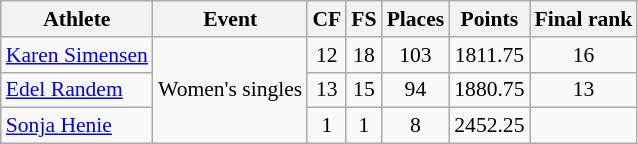<table class="wikitable" border="1" style="font-size:90%">
<tr>
<th>Athlete</th>
<th>Event</th>
<th>CF</th>
<th>FS</th>
<th>Places</th>
<th>Points</th>
<th>Final rank</th>
</tr>
<tr align=center>
<td align=left><a href='#'>Karen Simensen</a></td>
<td rowspan="3">Women's singles</td>
<td>12</td>
<td>18</td>
<td>103</td>
<td>1811.75</td>
<td>16</td>
</tr>
<tr align=center>
<td align=left><a href='#'>Edel Randem</a></td>
<td>13</td>
<td>15</td>
<td>94</td>
<td>1880.75</td>
<td>13</td>
</tr>
<tr align=center>
<td align=left><a href='#'>Sonja Henie</a></td>
<td>1</td>
<td>1</td>
<td>8</td>
<td>2452.25</td>
<td></td>
</tr>
</table>
